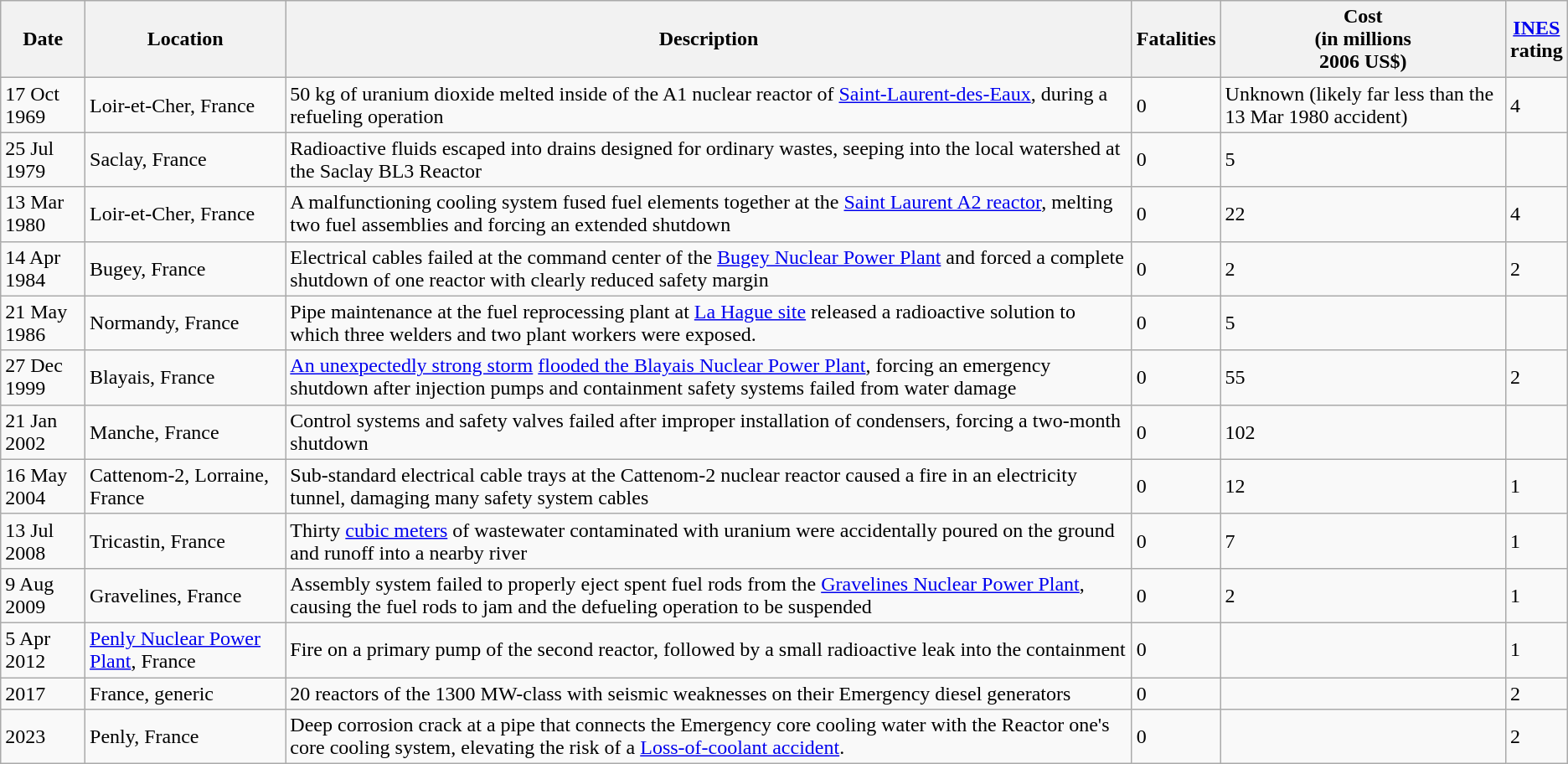<table class="wikitable sortable">
<tr>
<th>Date</th>
<th>Location</th>
<th>Description</th>
<th>Fatalities</th>
<th>Cost <br> (in millions <br> 2006 US$)</th>
<th><a href='#'>INES</a> <br>rating</th>
</tr>
<tr>
<td>17 Oct 1969</td>
<td>Loir-et-Cher, France</td>
<td>50 kg of uranium dioxide melted inside of the A1 nuclear reactor of <a href='#'>Saint-Laurent-des-Eaux</a>, during a refueling operation</td>
<td>0</td>
<td>Unknown (likely far less than the 13 Mar 1980 accident)</td>
<td>4</td>
</tr>
<tr>
<td>25 Jul 1979</td>
<td>Saclay, France</td>
<td>Radioactive fluids escaped into drains designed for ordinary wastes, seeping into the local watershed at the Saclay BL3 Reactor</td>
<td>0</td>
<td>5</td>
<td></td>
</tr>
<tr>
<td>13 Mar 1980</td>
<td>Loir-et-Cher, France</td>
<td>A malfunctioning cooling system fused fuel elements together at the <a href='#'>Saint Laurent A2 reactor</a>, melting two fuel assemblies and forcing an extended shutdown</td>
<td>0</td>
<td>22</td>
<td>4</td>
</tr>
<tr>
<td>14 Apr 1984</td>
<td>Bugey, France</td>
<td>Electrical cables failed at the command center of the <a href='#'>Bugey Nuclear Power Plant</a> and forced a complete shutdown of one reactor with clearly reduced safety margin</td>
<td>0</td>
<td>2</td>
<td>2</td>
</tr>
<tr>
<td>21 May 1986</td>
<td>Normandy, France</td>
<td>Pipe maintenance at the fuel reprocessing plant at <a href='#'>La Hague site</a> released a radioactive solution to which three welders and two plant workers were exposed.</td>
<td>0</td>
<td>5</td>
<td></td>
</tr>
<tr>
<td>27 Dec 1999</td>
<td>Blayais, France</td>
<td><a href='#'>An unexpectedly strong storm</a> <a href='#'>flooded the Blayais Nuclear Power Plant</a>, forcing an emergency shutdown after injection pumps and containment safety systems failed from water damage</td>
<td>0</td>
<td>55</td>
<td>2</td>
</tr>
<tr>
<td>21 Jan 2002</td>
<td>Manche, France</td>
<td>Control systems and safety valves failed after improper installation of condensers, forcing a two-month shutdown</td>
<td>0</td>
<td>102</td>
<td></td>
</tr>
<tr>
<td>16 May 2004</td>
<td>Cattenom-2, Lorraine, France</td>
<td>Sub-standard electrical cable trays at the Cattenom-2 nuclear reactor caused a fire in an electricity tunnel, damaging many safety system cables </td>
<td>0</td>
<td>12</td>
<td>1</td>
</tr>
<tr>
<td>13 Jul 2008</td>
<td>Tricastin, France</td>
<td>Thirty <a href='#'>cubic meters</a> of wastewater contaminated with uranium were accidentally poured on the ground and runoff into a nearby river</td>
<td>0</td>
<td>7</td>
<td>1</td>
</tr>
<tr>
<td>9 Aug 2009</td>
<td>Gravelines, France</td>
<td>Assembly system failed to properly eject spent fuel rods from the <a href='#'>Gravelines Nuclear Power Plant</a>, causing the fuel rods to jam and the defueling operation to be suspended</td>
<td>0</td>
<td>2</td>
<td>1</td>
</tr>
<tr>
<td>5 Apr 2012</td>
<td><a href='#'>Penly Nuclear Power Plant</a>, France</td>
<td>Fire on a primary pump of the second reactor, followed by a small radioactive leak into the containment</td>
<td>0</td>
<td></td>
<td>1</td>
</tr>
<tr>
<td>2017</td>
<td>France, generic</td>
<td>20 reactors of the 1300 MW-class with seismic weaknesses on their Emergency diesel generators</td>
<td>0</td>
<td></td>
<td>2</td>
</tr>
<tr>
<td>2023</td>
<td>Penly, France</td>
<td>Deep corrosion crack at a pipe that connects the Emergency core cooling water with the Reactor one's core cooling system, elevating the risk of a <a href='#'>Loss-of-coolant accident</a>.</td>
<td>0</td>
<td></td>
<td>2</td>
</tr>
</table>
